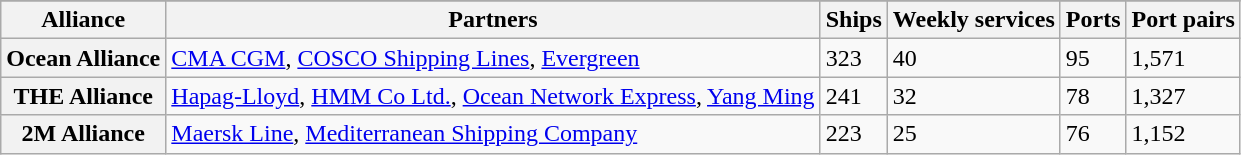<table class="wikitable sortable plainrowheaders">
<tr>
</tr>
<tr>
<th scope="col">Alliance</th>
<th scope="col">Partners</th>
<th scope="col">Ships</th>
<th scope="col">Weekly services</th>
<th scope="col">Ports</th>
<th scope="col">Port pairs</th>
</tr>
<tr>
<th scope="row">Ocean Alliance</th>
<td><a href='#'>CMA CGM</a>, <a href='#'>COSCO Shipping Lines</a>, <a href='#'>Evergreen</a></td>
<td>323</td>
<td>40</td>
<td>95</td>
<td>1,571</td>
</tr>
<tr>
<th scope="row">THE Alliance</th>
<td><a href='#'>Hapag-Lloyd</a>, <a href='#'>HMM Co Ltd.</a>, <a href='#'>Ocean Network Express</a>, <a href='#'>Yang Ming</a></td>
<td>241</td>
<td>32</td>
<td>78</td>
<td>1,327</td>
</tr>
<tr>
<th scope="row">2M Alliance</th>
<td><a href='#'>Maersk Line</a>, <a href='#'>Mediterranean Shipping Company</a></td>
<td>223</td>
<td>25</td>
<td>76</td>
<td>1,152</td>
</tr>
</table>
